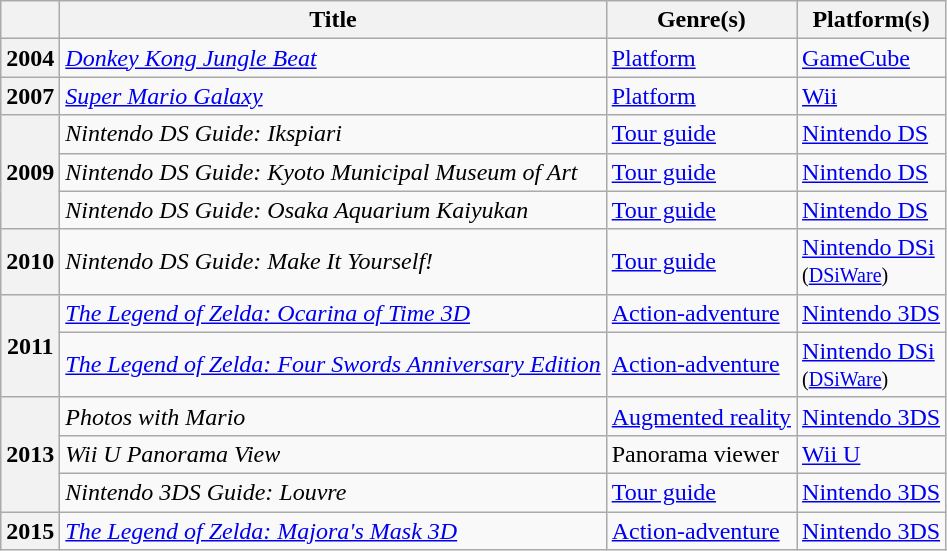<table class="wikitable sortable">
<tr>
<th></th>
<th>Title</th>
<th>Genre(s)</th>
<th>Platform(s)</th>
</tr>
<tr>
<th>2004</th>
<td scope="row"><em><a href='#'>Donkey Kong Jungle Beat</a></em></td>
<td><a href='#'>Platform</a></td>
<td><a href='#'>GameCube</a></td>
</tr>
<tr>
<th>2007</th>
<td scope="row"><em><a href='#'>Super Mario Galaxy</a></em></td>
<td><a href='#'>Platform</a></td>
<td><a href='#'>Wii</a></td>
</tr>
<tr>
<th rowspan="3">2009</th>
<td scope="row"><em>Nintendo DS Guide: Ikspiari</em></td>
<td><a href='#'>Tour guide</a></td>
<td><a href='#'>Nintendo DS</a></td>
</tr>
<tr>
<td scope="row"><em>Nintendo DS Guide: Kyoto Municipal Museum of Art</em></td>
<td><a href='#'>Tour guide</a></td>
<td><a href='#'>Nintendo DS</a></td>
</tr>
<tr>
<td scope="row"><em>Nintendo DS Guide: Osaka Aquarium Kaiyukan</em></td>
<td><a href='#'>Tour guide</a></td>
<td><a href='#'>Nintendo DS</a></td>
</tr>
<tr>
<th>2010</th>
<td scope="row"><em>Nintendo DS Guide: Make It Yourself!</em></td>
<td><a href='#'>Tour guide</a></td>
<td><a href='#'>Nintendo DSi</a><br><small>(<a href='#'>DSiWare</a>)</small></td>
</tr>
<tr>
<th rowspan="2">2011</th>
<td scope="row"><em><a href='#'>The Legend of Zelda: Ocarina of Time 3D</a></em></td>
<td><a href='#'>Action-adventure</a></td>
<td><a href='#'>Nintendo 3DS</a></td>
</tr>
<tr>
<td scope="row"><em><a href='#'>The Legend of Zelda: Four Swords Anniversary Edition</a></em></td>
<td><a href='#'>Action-adventure</a></td>
<td><a href='#'>Nintendo DSi</a><br><small>(<a href='#'>DSiWare</a>)</small></td>
</tr>
<tr>
<th rowspan="3">2013</th>
<td scope="row"><em>Photos with Mario</em></td>
<td><a href='#'>Augmented reality</a></td>
<td><a href='#'>Nintendo 3DS</a></td>
</tr>
<tr>
<td scope="row"><em>Wii U Panorama View</em></td>
<td>Panorama viewer</td>
<td><a href='#'>Wii U</a></td>
</tr>
<tr>
<td scope="row"><em>Nintendo 3DS Guide: Louvre</em></td>
<td><a href='#'>Tour guide</a></td>
<td><a href='#'>Nintendo 3DS</a></td>
</tr>
<tr>
<th>2015</th>
<td scope="row"><em><a href='#'>The Legend of Zelda: Majora's Mask 3D</a></em></td>
<td><a href='#'>Action-adventure</a></td>
<td><a href='#'>Nintendo 3DS</a></td>
</tr>
</table>
